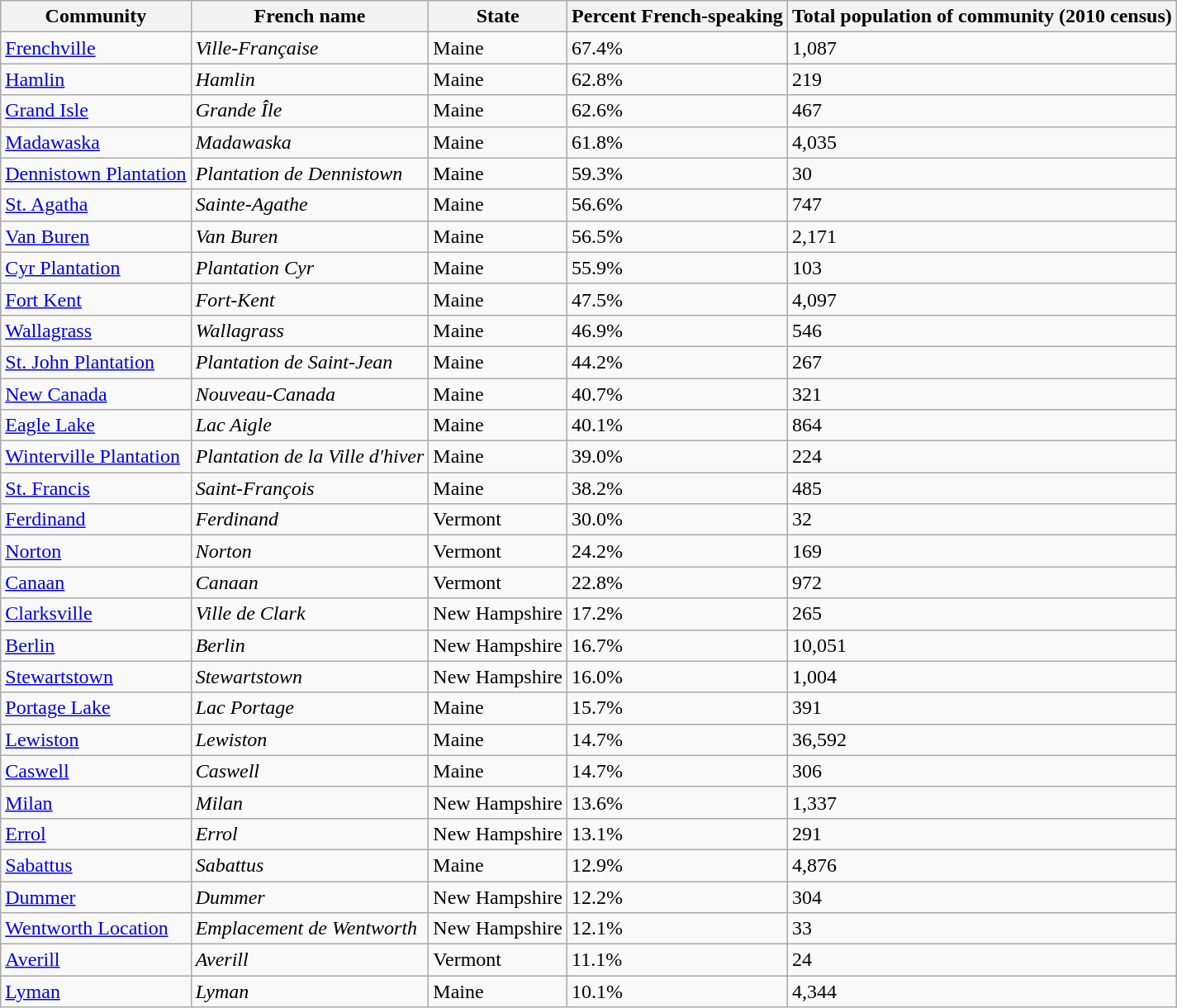<table class="wikitable sortable">
<tr>
<th>Community</th>
<th>French name</th>
<th>State</th>
<th>Percent French-speaking</th>
<th>Total population of community (2010 census)</th>
</tr>
<tr>
<td><a href='#'>Frenchville</a></td>
<td><em>Ville-Française</em></td>
<td>Maine</td>
<td>67.4%</td>
<td>1,087</td>
</tr>
<tr>
<td><a href='#'>Hamlin</a></td>
<td><em>Hamlin</em></td>
<td>Maine</td>
<td>62.8%</td>
<td>219</td>
</tr>
<tr>
<td><a href='#'>Grand Isle</a></td>
<td><em>Grande Île</em></td>
<td>Maine</td>
<td>62.6%</td>
<td>467</td>
</tr>
<tr>
<td><a href='#'>Madawaska</a></td>
<td><em>Madawaska</em></td>
<td>Maine</td>
<td>61.8%</td>
<td>4,035</td>
</tr>
<tr>
<td><a href='#'>Dennistown Plantation</a></td>
<td><em>Plantation de Dennistown</em></td>
<td>Maine</td>
<td>59.3%</td>
<td>30</td>
</tr>
<tr>
<td><a href='#'>St. Agatha</a></td>
<td><em>Sainte-Agathe</em></td>
<td>Maine</td>
<td>56.6%</td>
<td>747</td>
</tr>
<tr>
<td><a href='#'>Van Buren</a></td>
<td><em>Van Buren</em></td>
<td>Maine</td>
<td>56.5%</td>
<td>2,171</td>
</tr>
<tr>
<td><a href='#'>Cyr Plantation</a></td>
<td><em>Plantation Cyr</em></td>
<td>Maine</td>
<td>55.9%</td>
<td>103</td>
</tr>
<tr>
<td><a href='#'>Fort Kent</a></td>
<td><em>Fort-Kent</em></td>
<td>Maine</td>
<td>47.5%</td>
<td>4,097</td>
</tr>
<tr>
<td><a href='#'>Wallagrass</a></td>
<td><em>Wallagrass</em></td>
<td>Maine</td>
<td>46.9%</td>
<td>546</td>
</tr>
<tr>
<td><a href='#'>St. John Plantation</a></td>
<td><em>Plantation de Saint-Jean</em></td>
<td>Maine</td>
<td>44.2%</td>
<td>267</td>
</tr>
<tr>
<td><a href='#'>New Canada</a></td>
<td><em>Nouveau-Canada</em></td>
<td>Maine</td>
<td>40.7%</td>
<td>321</td>
</tr>
<tr>
<td><a href='#'>Eagle Lake</a></td>
<td><em>Lac Aigle</em></td>
<td>Maine</td>
<td>40.1%</td>
<td>864</td>
</tr>
<tr>
<td><a href='#'>Winterville Plantation</a></td>
<td><em>Plantation de la Ville d'hiver</em></td>
<td>Maine</td>
<td>39.0%</td>
<td>224</td>
</tr>
<tr>
<td><a href='#'>St. Francis</a></td>
<td><em>Saint-François</em></td>
<td>Maine</td>
<td>38.2%</td>
<td>485</td>
</tr>
<tr>
<td><a href='#'>Ferdinand</a></td>
<td><em>Ferdinand</em></td>
<td>Vermont</td>
<td>30.0%</td>
<td>32</td>
</tr>
<tr>
<td><a href='#'>Norton</a></td>
<td><em>Norton</em></td>
<td>Vermont</td>
<td>24.2%</td>
<td>169</td>
</tr>
<tr>
<td><a href='#'>Canaan</a></td>
<td><em>Canaan</em></td>
<td>Vermont</td>
<td>22.8%</td>
<td>972</td>
</tr>
<tr>
<td><a href='#'>Clarksville</a></td>
<td><em>Ville de Clark</em></td>
<td>New Hampshire</td>
<td>17.2%</td>
<td>265</td>
</tr>
<tr>
<td><a href='#'>Berlin</a></td>
<td><em>Berlin</em></td>
<td>New Hampshire</td>
<td>16.7%</td>
<td>10,051</td>
</tr>
<tr>
<td><a href='#'>Stewartstown</a></td>
<td><em>Stewartstown</em></td>
<td>New Hampshire</td>
<td>16.0%</td>
<td>1,004</td>
</tr>
<tr>
<td><a href='#'>Portage Lake</a></td>
<td><em>Lac Portage</em></td>
<td>Maine</td>
<td>15.7%</td>
<td>391</td>
</tr>
<tr>
<td><a href='#'>Lewiston</a></td>
<td><em>Lewiston</em></td>
<td>Maine</td>
<td>14.7%</td>
<td>36,592</td>
</tr>
<tr>
<td><a href='#'>Caswell</a></td>
<td><em>Caswell</em></td>
<td>Maine</td>
<td>14.7%</td>
<td>306</td>
</tr>
<tr>
<td><a href='#'>Milan</a></td>
<td><em>Milan</em></td>
<td>New Hampshire</td>
<td>13.6%</td>
<td>1,337</td>
</tr>
<tr>
<td><a href='#'>Errol</a></td>
<td><em>Errol</em></td>
<td>New Hampshire</td>
<td>13.1%</td>
<td>291</td>
</tr>
<tr>
<td><a href='#'>Sabattus</a></td>
<td><em>Sabattus</em></td>
<td>Maine</td>
<td>12.9%</td>
<td>4,876</td>
</tr>
<tr>
<td><a href='#'>Dummer</a></td>
<td><em>Dummer</em></td>
<td>New Hampshire</td>
<td>12.2%</td>
<td>304</td>
</tr>
<tr>
<td><a href='#'>Wentworth Location</a></td>
<td><em>Emplacement de Wentworth</em></td>
<td>New Hampshire</td>
<td>12.1%</td>
<td>33</td>
</tr>
<tr>
<td><a href='#'>Averill</a></td>
<td><em>Averill</em></td>
<td>Vermont</td>
<td>11.1%</td>
<td>24</td>
</tr>
<tr>
<td><a href='#'>Lyman</a></td>
<td><em>Lyman</em></td>
<td>Maine</td>
<td>10.1%</td>
<td>4,344</td>
</tr>
</table>
